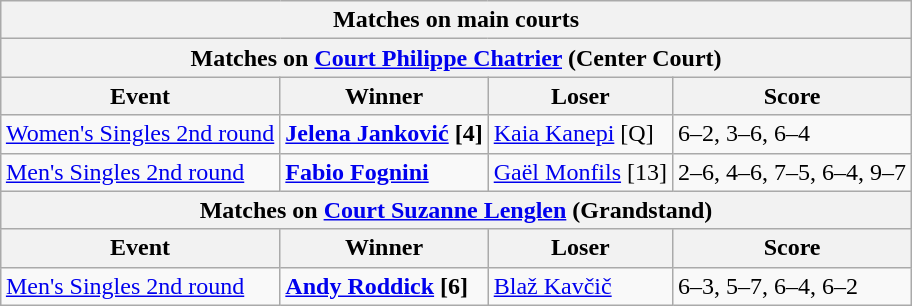<table class="wikitable collapsible uncollapsed" style="margin:auto;">
<tr>
<th colspan="4" style="white-space:nowrap;">Matches on main courts</th>
</tr>
<tr>
<th colspan="4"><strong>Matches on <a href='#'>Court Philippe Chatrier</a> (Center Court)</strong></th>
</tr>
<tr>
<th>Event</th>
<th>Winner</th>
<th>Loser</th>
<th>Score</th>
</tr>
<tr>
<td><a href='#'>Women's Singles 2nd round</a></td>
<td> <strong><a href='#'>Jelena Janković</a> [4]</strong></td>
<td> <a href='#'>Kaia Kanepi</a> [Q]</td>
<td>6–2, 3–6, 6–4</td>
</tr>
<tr>
<td><a href='#'>Men's Singles 2nd round</a></td>
<td> <strong><a href='#'>Fabio Fognini</a></strong></td>
<td> <a href='#'>Gaël Monfils</a> [13]</td>
<td>2–6, 4–6, 7–5, 6–4, 9–7</td>
</tr>
<tr>
<th colspan="4"><strong>Matches on <a href='#'>Court Suzanne Lenglen</a> (Grandstand)</strong></th>
</tr>
<tr>
<th>Event</th>
<th>Winner</th>
<th>Loser</th>
<th>Score</th>
</tr>
<tr>
<td><a href='#'>Men's Singles 2nd round</a></td>
<td> <strong><a href='#'>Andy Roddick</a> [6]</strong></td>
<td> <a href='#'>Blaž Kavčič</a></td>
<td>6–3, 5–7, 6–4, 6–2</td>
</tr>
</table>
